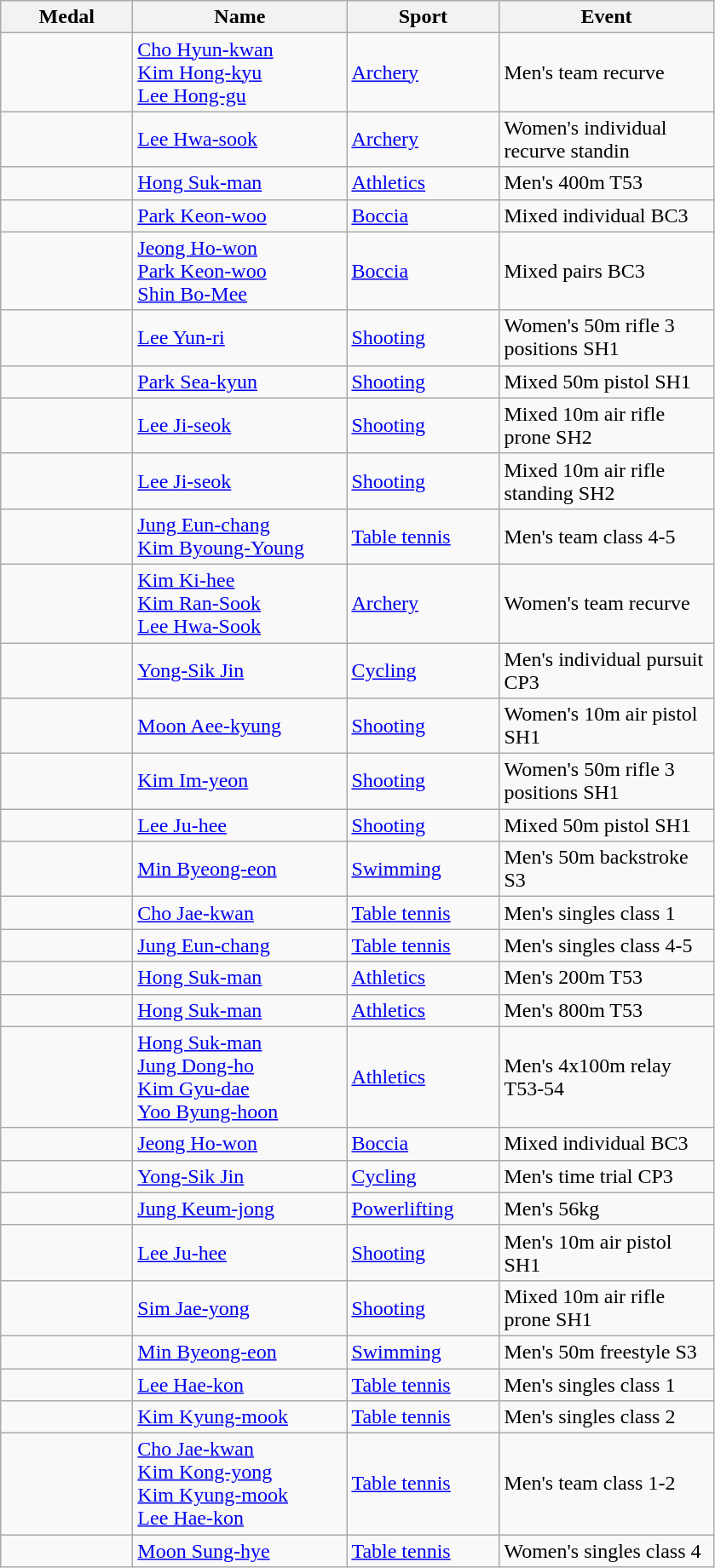<table class="wikitable">
<tr>
<th style="width:6em">Medal</th>
<th style="width:10em">Name</th>
<th style="width:7em">Sport</th>
<th style="width:10em">Event</th>
</tr>
<tr>
<td></td>
<td><a href='#'>Cho Hyun-kwan</a><br> <a href='#'>Kim Hong-kyu</a><br> <a href='#'>Lee Hong-gu</a></td>
<td><a href='#'>Archery</a></td>
<td>Men's team recurve</td>
</tr>
<tr>
<td></td>
<td><a href='#'>Lee Hwa-sook</a></td>
<td><a href='#'>Archery</a></td>
<td>Women's individual recurve standin</td>
</tr>
<tr>
<td></td>
<td><a href='#'>Hong Suk-man</a></td>
<td><a href='#'>Athletics</a></td>
<td>Men's 400m T53</td>
</tr>
<tr>
<td></td>
<td><a href='#'>Park Keon-woo</a></td>
<td><a href='#'>Boccia</a></td>
<td>Mixed individual BC3</td>
</tr>
<tr>
<td></td>
<td><a href='#'>Jeong Ho-won</a><br> <a href='#'>Park Keon-woo</a> <br><a href='#'>Shin Bo-Mee</a></td>
<td><a href='#'>Boccia</a></td>
<td>Mixed pairs BC3</td>
</tr>
<tr>
<td></td>
<td><a href='#'>Lee Yun-ri</a></td>
<td><a href='#'>Shooting</a></td>
<td>Women's 50m rifle 3 positions SH1</td>
</tr>
<tr>
<td></td>
<td><a href='#'>Park Sea-kyun</a></td>
<td><a href='#'>Shooting</a></td>
<td>Mixed 50m pistol SH1</td>
</tr>
<tr>
<td></td>
<td><a href='#'>Lee Ji-seok</a></td>
<td><a href='#'>Shooting</a></td>
<td>Mixed 10m air rifle prone SH2</td>
</tr>
<tr>
<td></td>
<td><a href='#'>Lee Ji-seok</a></td>
<td><a href='#'>Shooting</a></td>
<td>Mixed 10m air rifle standing SH2</td>
</tr>
<tr>
<td></td>
<td><a href='#'>Jung Eun-chang</a><br> <a href='#'>Kim Byoung-Young</a></td>
<td><a href='#'>Table tennis</a></td>
<td>Men's team class 4-5</td>
</tr>
<tr>
<td></td>
<td><a href='#'>Kim Ki-hee</a><br> <a href='#'>Kim Ran-Sook</a><br> <a href='#'>Lee Hwa-Sook</a></td>
<td><a href='#'>Archery</a></td>
<td>Women's team recurve</td>
</tr>
<tr>
<td></td>
<td><a href='#'>Yong-Sik Jin</a></td>
<td><a href='#'>Cycling</a></td>
<td>Men's individual pursuit CP3</td>
</tr>
<tr>
<td></td>
<td><a href='#'>Moon Aee-kyung</a></td>
<td><a href='#'>Shooting</a></td>
<td>Women's 10m air pistol SH1</td>
</tr>
<tr>
<td></td>
<td><a href='#'>Kim Im-yeon</a></td>
<td><a href='#'>Shooting</a></td>
<td>Women's 50m rifle 3 positions SH1</td>
</tr>
<tr>
<td></td>
<td><a href='#'>Lee Ju-hee</a></td>
<td><a href='#'>Shooting</a></td>
<td>Mixed 50m pistol SH1</td>
</tr>
<tr>
<td></td>
<td><a href='#'>Min Byeong-eon</a></td>
<td><a href='#'>Swimming</a></td>
<td>Men's 50m backstroke S3</td>
</tr>
<tr>
<td></td>
<td><a href='#'>Cho Jae-kwan</a></td>
<td><a href='#'>Table tennis</a></td>
<td>Men's singles class 1</td>
</tr>
<tr>
<td></td>
<td><a href='#'>Jung Eun-chang</a></td>
<td><a href='#'>Table tennis</a></td>
<td>Men's singles class 4-5</td>
</tr>
<tr>
<td></td>
<td><a href='#'>Hong Suk-man</a></td>
<td><a href='#'>Athletics</a></td>
<td>Men's 200m T53</td>
</tr>
<tr>
<td></td>
<td><a href='#'>Hong Suk-man</a></td>
<td><a href='#'>Athletics</a></td>
<td>Men's 800m T53</td>
</tr>
<tr>
<td></td>
<td><a href='#'>Hong Suk-man</a> <br><a href='#'>Jung Dong-ho</a><br> <a href='#'>Kim Gyu-dae</a><br> <a href='#'>Yoo Byung-hoon</a></td>
<td><a href='#'>Athletics</a></td>
<td>Men's 4x100m relay T53-54</td>
</tr>
<tr>
<td></td>
<td><a href='#'>Jeong Ho-won</a></td>
<td><a href='#'>Boccia</a></td>
<td>Mixed individual BC3</td>
</tr>
<tr>
<td></td>
<td><a href='#'>Yong-Sik Jin</a></td>
<td><a href='#'>Cycling</a></td>
<td>Men's time trial CP3</td>
</tr>
<tr>
<td></td>
<td><a href='#'>Jung Keum-jong</a></td>
<td><a href='#'>Powerlifting</a></td>
<td>Men's 56kg</td>
</tr>
<tr>
<td></td>
<td><a href='#'>Lee Ju-hee</a></td>
<td><a href='#'>Shooting</a></td>
<td>Men's 10m air pistol SH1</td>
</tr>
<tr>
<td></td>
<td><a href='#'>Sim Jae-yong</a></td>
<td><a href='#'>Shooting</a></td>
<td>Mixed 10m air rifle prone SH1</td>
</tr>
<tr>
<td></td>
<td><a href='#'>Min Byeong-eon</a></td>
<td><a href='#'>Swimming</a></td>
<td>Men's 50m freestyle S3</td>
</tr>
<tr>
<td></td>
<td><a href='#'>Lee Hae-kon</a></td>
<td><a href='#'>Table tennis</a></td>
<td>Men's singles class 1</td>
</tr>
<tr>
<td></td>
<td><a href='#'>Kim Kyung-mook</a></td>
<td><a href='#'>Table tennis</a></td>
<td>Men's singles class 2</td>
</tr>
<tr>
<td></td>
<td><a href='#'>Cho Jae-kwan</a><br> <a href='#'>Kim Kong-yong</a><br> <a href='#'>Kim Kyung-mook</a><br> <a href='#'>Lee Hae-kon</a></td>
<td><a href='#'>Table tennis</a></td>
<td>Men's team class 1-2</td>
</tr>
<tr>
<td></td>
<td><a href='#'>Moon Sung-hye</a></td>
<td><a href='#'>Table tennis</a></td>
<td>Women's singles class 4</td>
</tr>
</table>
